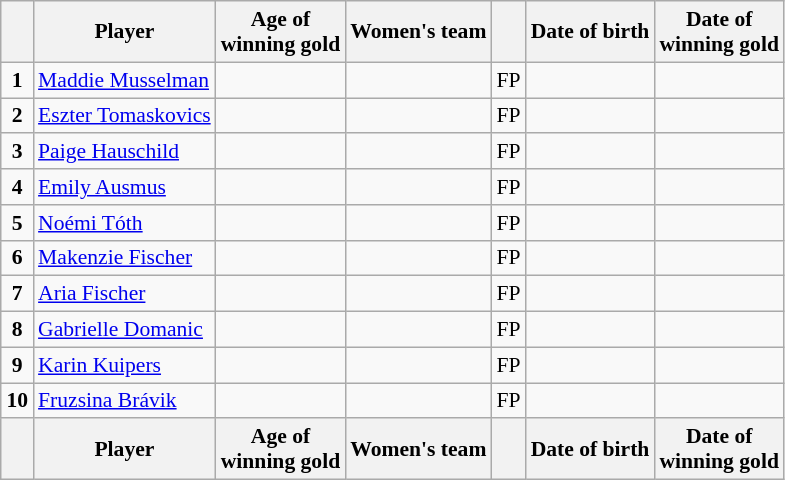<table class="wikitable sortable" style="text-align: center; font-size: 90%; margin-left: 1em;">
<tr>
<th></th>
<th>Player</th>
<th>Age of<br>winning gold</th>
<th>Women's team</th>
<th></th>
<th>Date of birth</th>
<th>Date of<br>winning gold</th>
</tr>
<tr>
<td><strong>1</strong></td>
<td style="text-align: left;" data-sort-value="Musselman, Maddie"><a href='#'>Maddie Musselman</a></td>
<td style="text-align: left;"><strong></strong></td>
<td style="text-align: left;"></td>
<td>FP</td>
<td style="text-align: right;"></td>
<td style="text-align: right;"></td>
</tr>
<tr>
<td><strong>2</strong></td>
<td style="text-align: left;" data-sort-value="Tomaskovics, Eszter"><a href='#'>Eszter Tomaskovics</a></td>
<td style="text-align: left;"><strong></strong></td>
<td style="text-align: left;"></td>
<td>FP</td>
<td style="text-align: right;"></td>
<td style="text-align: right;"></td>
</tr>
<tr>
<td><strong>3</strong></td>
<td style="text-align: left;" data-sort-value="Hauschild, Paige"><a href='#'>Paige Hauschild</a></td>
<td style="text-align: left;"><strong></strong></td>
<td style="text-align: left;"></td>
<td>FP</td>
<td style="text-align: right;"></td>
<td style="text-align: right;"></td>
</tr>
<tr>
<td><strong>4</strong></td>
<td style="text-align: left;" data-sort-value="Ausmus, Emily"><a href='#'>Emily Ausmus</a></td>
<td style="text-align: left;"><strong></strong></td>
<td style="text-align: left;"></td>
<td>FP</td>
<td style="text-align: right;"></td>
<td style="text-align: right;"></td>
</tr>
<tr>
<td><strong>5</strong></td>
<td style="text-align: left;" data-sort-value="Tóth, Noémi"><a href='#'>Noémi Tóth</a></td>
<td style="text-align: left;"><strong></strong></td>
<td style="text-align: left;"></td>
<td>FP</td>
<td style="text-align: right;"></td>
<td style="text-align: right;"></td>
</tr>
<tr>
<td><strong>6</strong></td>
<td style="text-align: left;" data-sort-value="Fischer, Makenzie"><a href='#'>Makenzie Fischer</a></td>
<td style="text-align: left;"><strong></strong></td>
<td style="text-align: left;"></td>
<td>FP</td>
<td style="text-align: right;"></td>
<td style="text-align: right;"></td>
</tr>
<tr>
<td><strong>7</strong></td>
<td style="text-align: left;" data-sort-value="Fischer, Aria"><a href='#'>Aria Fischer</a></td>
<td style="text-align: left;"><strong></strong></td>
<td style="text-align: left;"></td>
<td>FP</td>
<td style="text-align: right;"></td>
<td style="text-align: right;"></td>
</tr>
<tr>
<td><strong>8</strong></td>
<td style="text-align: left;" data-sort-value="Domanic, Gabrielle"><a href='#'>Gabrielle Domanic</a></td>
<td style="text-align: left;"><strong></strong></td>
<td style="text-align: left;"></td>
<td>FP</td>
<td style="text-align: right;"></td>
<td style="text-align: right;"></td>
</tr>
<tr>
<td><strong>9</strong></td>
<td style="text-align: left;" data-sort-value="Kuipers, Karin"><a href='#'>Karin Kuipers</a></td>
<td style="text-align: left;"><strong></strong></td>
<td style="text-align: left;"></td>
<td>FP</td>
<td style="text-align: right;"></td>
<td style="text-align: right;"></td>
</tr>
<tr>
<td><strong>10</strong></td>
<td style="text-align: left;" data-sort-value="Brávik, Fruzsina"><a href='#'>Fruzsina Brávik</a></td>
<td style="text-align: left;"><strong></strong></td>
<td style="text-align: left;"></td>
<td>FP</td>
<td style="text-align: right;"></td>
<td style="text-align: right;"></td>
</tr>
<tr>
<th></th>
<th>Player</th>
<th>Age of<br>winning gold</th>
<th>Women's team</th>
<th></th>
<th>Date of birth</th>
<th>Date of<br>winning gold</th>
</tr>
</table>
